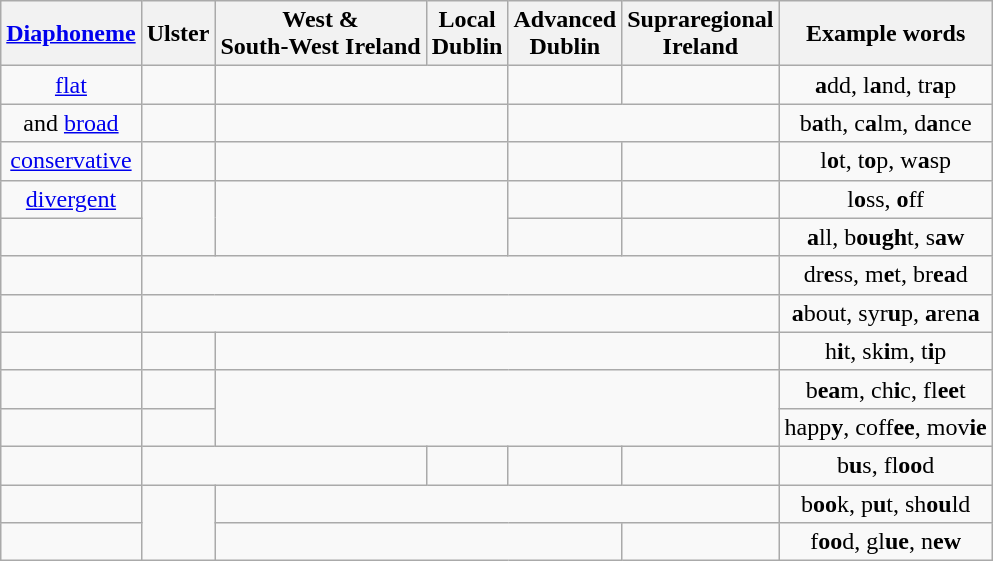<table class="wikitable" style="text-align:center">
<tr>
<th><strong><a href='#'>Diaphoneme</a></strong></th>
<th><strong>Ulster</strong></th>
<th><strong>West & <br>South-West Ireland</strong></th>
<th><strong>Local <br>Dublin</strong></th>
<th><strong>Advanced <br>Dublin</strong></th>
<th><strong>Supraregional <br>Ireland</strong></th>
<th><strong>Example words</strong></th>
</tr>
<tr>
<td><a href='#'>flat</a> </td>
<td></td>
<td colspan="2"></td>
<td></td>
<td></td>
<td><strong>a</strong>dd, l<strong>a</strong>nd, tr<strong>a</strong>p</td>
</tr>
<tr>
<td> and <a href='#'>broad</a> </td>
<td></td>
<td colspan="2"></td>
<td colspan="2"></td>
<td>b<strong>a</strong>th, c<strong>a</strong>lm, d<strong>a</strong>nce</td>
</tr>
<tr>
<td><a href='#'>conservative</a> </td>
<td></td>
<td colspan="2"></td>
<td></td>
<td></td>
<td>l<strong>o</strong>t, t<strong>o</strong>p, w<strong>a</strong>sp</td>
</tr>
<tr>
<td><a href='#'>divergent</a> </td>
<td rowspan="2"></td>
<td colspan="2" rowspan="2"></td>
<td></td>
<td></td>
<td>l<strong>o</strong>ss, <strong>o</strong>ff</td>
</tr>
<tr>
<td></td>
<td></td>
<td></td>
<td><strong>a</strong>ll, b<strong>ough</strong>t, s<strong>aw</strong></td>
</tr>
<tr>
<td></td>
<td colspan="5"></td>
<td>dr<strong>e</strong>ss, m<strong>e</strong>t, br<strong>ea</strong>d</td>
</tr>
<tr>
<td></td>
<td colspan="5"></td>
<td><strong>a</strong>bout, syr<strong>u</strong>p, <strong>a</strong>ren<strong>a</strong></td>
</tr>
<tr>
<td></td>
<td></td>
<td colspan="4"></td>
<td>h<strong>i</strong>t, sk<strong>i</strong>m, t<strong>i</strong>p</td>
</tr>
<tr>
<td></td>
<td></td>
<td colspan="4" rowspan="2"></td>
<td>b<strong>ea</strong>m, ch<strong>i</strong>c, fl<strong>ee</strong>t</td>
</tr>
<tr>
<td></td>
<td></td>
<td>happ<strong>y</strong>, coff<strong>ee</strong>, mov<strong>ie</strong></td>
</tr>
<tr>
<td></td>
<td colspan="2"></td>
<td></td>
<td></td>
<td></td>
<td>b<strong>u</strong>s, fl<strong>oo</strong>d</td>
</tr>
<tr>
<td></td>
<td rowspan="2"></td>
<td colspan="4"></td>
<td>b<strong>oo</strong>k, p<strong>u</strong>t, sh<strong>ou</strong>ld</td>
</tr>
<tr>
<td></td>
<td colspan="3"></td>
<td></td>
<td>f<strong>oo</strong>d, gl<strong>ue</strong>, n<strong>ew</strong></td>
</tr>
</table>
